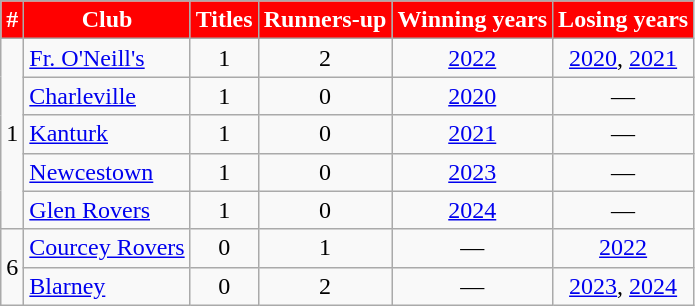<table class="wikitable sortable" style="text-align:left">
<tr>
<th style="background:red;color:white">#</th>
<th style="background:red;color:white">Club</th>
<th style="background:red;color:white">Titles</th>
<th style="background:red;color:white">Runners-up</th>
<th style="background:red;color:white">Winning years</th>
<th style="background:red;color:white">Losing years</th>
</tr>
<tr>
<td rowspan="5">1</td>
<td style="text-align:left"> <a href='#'>Fr. O'Neill's</a></td>
<td align="center">1</td>
<td align="center">2</td>
<td align="center"><a href='#'>2022</a></td>
<td align="center"><a href='#'>2020</a>, <a href='#'>2021</a></td>
</tr>
<tr>
<td style="text-align:left"> <a href='#'>Charleville</a></td>
<td align="center">1</td>
<td align="center">0</td>
<td align="center"><a href='#'>2020</a></td>
<td align="center">—</td>
</tr>
<tr>
<td style="text-align:left"> <a href='#'>Kanturk</a></td>
<td align="center">1</td>
<td align="center">0</td>
<td align="center"><a href='#'>2021</a></td>
<td align="center">—</td>
</tr>
<tr>
<td style="text-align:left"> <a href='#'>Newcestown</a></td>
<td align="center">1</td>
<td align="center">0</td>
<td align="center"><a href='#'>2023</a></td>
<td align="center">—</td>
</tr>
<tr>
<td style="text-align:left"> <a href='#'>Glen Rovers</a></td>
<td align="center">1</td>
<td align="center">0</td>
<td align="center"><a href='#'>2024</a></td>
<td align="center">—</td>
</tr>
<tr>
<td rowspan="2">6</td>
<td style="text-align:left"> <a href='#'>Courcey Rovers</a></td>
<td align="center">0</td>
<td align="center">1</td>
<td align="center">—</td>
<td align="center"><a href='#'>2022</a></td>
</tr>
<tr>
<td style="text-align:left"> <a href='#'>Blarney</a></td>
<td align="center">0</td>
<td align="center">2</td>
<td align="center">—</td>
<td align="center"><a href='#'>2023</a>, <a href='#'>2024</a></td>
</tr>
</table>
